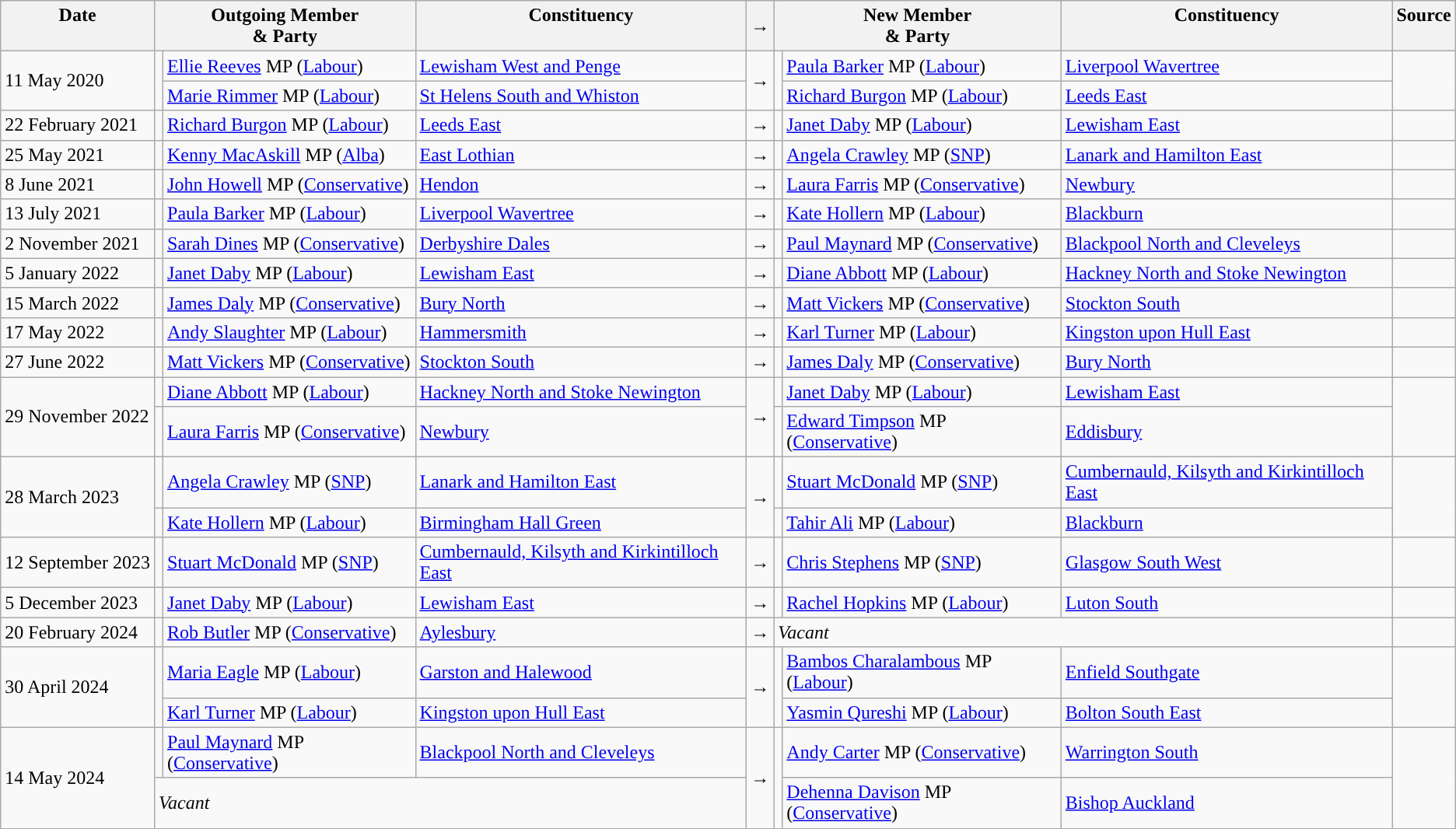<table class="wikitable">
<tr>
<th valign="top">Date</th>
<th colspan="2" valign="top">Outgoing Member<br>& Party</th>
<th valign="top">Constituency</th>
<th>→</th>
<th colspan="2" valign="top">New Member<br>& Party</th>
<th valign="top">Constituency</th>
<th valign="top">Source</th>
</tr>
<tr>
<td nowrap rowspan=2>11 May 2020</td>
<td rowspan=2 style="color:inherit;background:"></td>
<td><a href='#'>Ellie Reeves</a> MP (<a href='#'>Labour</a>)</td>
<td><a href='#'>Lewisham West and Penge</a></td>
<td rowspan=2>→</td>
<td rowspan=2 style="color:inherit;background:"></td>
<td><a href='#'>Paula Barker</a> MP (<a href='#'>Labour</a>)</td>
<td><a href='#'>Liverpool Wavertree</a></td>
<td rowspan=2></td>
</tr>
<tr>
<td><a href='#'>Marie Rimmer</a> MP (<a href='#'>Labour</a>)</td>
<td><a href='#'>St Helens South and Whiston</a></td>
<td><a href='#'>Richard Burgon</a> MP (<a href='#'>Labour</a>)</td>
<td><a href='#'>Leeds East</a></td>
</tr>
<tr>
<td nowrap>22 February 2021</td>
<td style="color:inherit;background:"></td>
<td><a href='#'>Richard Burgon</a> MP (<a href='#'>Labour</a>)</td>
<td><a href='#'>Leeds East</a></td>
<td>→</td>
<td style="color:inherit;background:"></td>
<td><a href='#'>Janet Daby</a> MP (<a href='#'>Labour</a>)</td>
<td><a href='#'>Lewisham East</a></td>
<td></td>
</tr>
<tr>
<td nowrap>25 May 2021</td>
<td style="color:inherit;background:"></td>
<td><a href='#'>Kenny MacAskill</a> MP (<a href='#'>Alba</a>)</td>
<td><a href='#'>East Lothian</a></td>
<td>→</td>
<td style="color:inherit;background:"></td>
<td><a href='#'>Angela Crawley</a> MP (<a href='#'>SNP</a>)</td>
<td><a href='#'>Lanark and Hamilton East</a></td>
<td></td>
</tr>
<tr>
<td nowrap>8 June 2021</td>
<td style="color:inherit;background:"></td>
<td><a href='#'>John Howell</a> MP (<a href='#'>Conservative</a>)</td>
<td><a href='#'>Hendon</a></td>
<td>→</td>
<td style="color:inherit;background:"></td>
<td><a href='#'>Laura Farris</a> MP (<a href='#'>Conservative</a>)</td>
<td><a href='#'>Newbury</a></td>
<td></td>
</tr>
<tr>
<td nowrap>13 July 2021</td>
<td style="color:inherit;background:"></td>
<td><a href='#'>Paula Barker</a> MP (<a href='#'>Labour</a>)</td>
<td><a href='#'>Liverpool Wavertree</a></td>
<td>→</td>
<td style="color:inherit;background:"></td>
<td><a href='#'>Kate Hollern</a> MP (<a href='#'>Labour</a>)</td>
<td><a href='#'>Blackburn</a></td>
<td></td>
</tr>
<tr>
<td nowrap>2 November 2021</td>
<td style="color:inherit;background:"></td>
<td><a href='#'>Sarah Dines</a> MP (<a href='#'>Conservative</a>)</td>
<td><a href='#'>Derbyshire Dales</a></td>
<td>→</td>
<td style="color:inherit;background:"></td>
<td><a href='#'>Paul Maynard</a> MP (<a href='#'>Conservative</a>)</td>
<td><a href='#'>Blackpool North and Cleveleys</a></td>
<td></td>
</tr>
<tr>
<td nowrap>5 January 2022</td>
<td style="color:inherit;background:"></td>
<td><a href='#'>Janet Daby</a> MP (<a href='#'>Labour</a>)</td>
<td><a href='#'>Lewisham East</a></td>
<td>→</td>
<td style="color:inherit;background:"></td>
<td><a href='#'>Diane Abbott</a> MP (<a href='#'>Labour</a>)</td>
<td><a href='#'>Hackney North and Stoke Newington</a></td>
<td></td>
</tr>
<tr>
<td nowrap>15 March 2022</td>
<td style="color:inherit;background:"></td>
<td><a href='#'>James Daly</a> MP (<a href='#'>Conservative</a>)</td>
<td><a href='#'>Bury North</a></td>
<td>→</td>
<td style="color:inherit;background:"></td>
<td><a href='#'>Matt Vickers</a> MP (<a href='#'>Conservative</a>)</td>
<td><a href='#'>Stockton South</a></td>
<td></td>
</tr>
<tr>
<td nowrap>17 May 2022</td>
<td style="color:inherit;background:"></td>
<td><a href='#'>Andy Slaughter</a> MP (<a href='#'>Labour</a>)</td>
<td><a href='#'>Hammersmith</a></td>
<td>→</td>
<td style="color:inherit;background:"></td>
<td><a href='#'>Karl Turner</a> MP (<a href='#'>Labour</a>)</td>
<td><a href='#'>Kingston upon Hull East</a></td>
<td></td>
</tr>
<tr>
<td nowrap>27 June 2022</td>
<td style="color:inherit;background:"></td>
<td><a href='#'>Matt Vickers</a> MP (<a href='#'>Conservative</a>)</td>
<td><a href='#'>Stockton South</a></td>
<td>→</td>
<td style="color:inherit;background:"></td>
<td><a href='#'>James Daly</a> MP (<a href='#'>Conservative</a>)</td>
<td><a href='#'>Bury North</a></td>
<td></td>
</tr>
<tr>
<td nowrap rowspan=2>29 November 2022</td>
<td style="color:inherit;background:"></td>
<td><a href='#'>Diane Abbott</a> MP (<a href='#'>Labour</a>)</td>
<td><a href='#'>Hackney North and Stoke Newington</a></td>
<td rowspan=2>→</td>
<td style="color:inherit;background:"></td>
<td><a href='#'>Janet Daby</a> MP (<a href='#'>Labour</a>)</td>
<td><a href='#'>Lewisham East</a></td>
<td rowspan=2></td>
</tr>
<tr>
<td style="color:inherit;background:"></td>
<td><a href='#'>Laura Farris</a> MP (<a href='#'>Conservative</a>)</td>
<td><a href='#'>Newbury</a></td>
<td style="color:inherit;background:"></td>
<td><a href='#'>Edward Timpson</a> MP (<a href='#'>Conservative</a>)</td>
<td><a href='#'>Eddisbury</a></td>
</tr>
<tr>
<td nowrap rowspan=2>28 March 2023</td>
<td style="color:inherit;background:"></td>
<td><a href='#'>Angela Crawley</a> MP (<a href='#'>SNP</a>)</td>
<td><a href='#'>Lanark and Hamilton East</a></td>
<td rowspan=2>→</td>
<td style="color:inherit;background:"></td>
<td><a href='#'>Stuart McDonald</a> MP (<a href='#'>SNP</a>)</td>
<td><a href='#'>Cumbernauld, Kilsyth and Kirkintilloch East</a></td>
<td rowspan=2></td>
</tr>
<tr>
<td style="color:inherit;background:"></td>
<td><a href='#'>Kate Hollern</a> MP (<a href='#'>Labour</a>)</td>
<td><a href='#'>Birmingham Hall Green</a></td>
<td style="color:inherit;background:"></td>
<td><a href='#'>Tahir Ali</a> MP (<a href='#'>Labour</a>)</td>
<td><a href='#'>Blackburn</a></td>
</tr>
<tr>
<td nowrap>12 September 2023</td>
<td style="color:inherit;background:"></td>
<td><a href='#'>Stuart McDonald</a> MP (<a href='#'>SNP</a>)</td>
<td><a href='#'>Cumbernauld, Kilsyth and Kirkintilloch East</a></td>
<td>→</td>
<td style="color:inherit;background:"></td>
<td><a href='#'>Chris Stephens</a> MP (<a href='#'>SNP</a>)</td>
<td><a href='#'>Glasgow South West</a></td>
<td></td>
</tr>
<tr>
<td nowrap>5 December 2023</td>
<td style="color:inherit;background:"></td>
<td><a href='#'>Janet Daby</a> MP (<a href='#'>Labour</a>)</td>
<td><a href='#'>Lewisham East</a></td>
<td>→</td>
<td style="color:inherit;background:"></td>
<td><a href='#'>Rachel Hopkins</a> MP (<a href='#'>Labour</a>)</td>
<td><a href='#'>Luton South</a></td>
<td></td>
</tr>
<tr>
<td nowrap>20 February 2024</td>
<td style="color:inherit;background:"></td>
<td><a href='#'>Rob Butler</a> MP (<a href='#'>Conservative</a>)</td>
<td><a href='#'>Aylesbury</a></td>
<td>→</td>
<td colspan=3><em>Vacant</em></td>
<td></td>
</tr>
<tr>
<td nowrap rowspan=2>30 April 2024</td>
<td rowspan=2 style="color:inherit;background:"></td>
<td><a href='#'>Maria Eagle</a> MP (<a href='#'>Labour</a>)</td>
<td><a href='#'>Garston and Halewood</a></td>
<td rowspan=2>→</td>
<td rowspan=2 style="color:inherit;background:"></td>
<td><a href='#'>Bambos Charalambous</a> MP (<a href='#'>Labour</a>)</td>
<td><a href='#'>Enfield Southgate</a></td>
<td rowspan=2></td>
</tr>
<tr>
<td><a href='#'>Karl Turner</a> MP (<a href='#'>Labour</a>)</td>
<td><a href='#'>Kingston upon Hull East</a></td>
<td><a href='#'>Yasmin Qureshi</a> MP (<a href='#'>Labour</a>)</td>
<td><a href='#'>Bolton South East</a></td>
</tr>
<tr>
<td nowrap rowspan=2>14 May 2024</td>
<td style="color:inherit;background:"></td>
<td><a href='#'>Paul Maynard</a> MP (<a href='#'>Conservative</a>)</td>
<td><a href='#'>Blackpool North and Cleveleys</a></td>
<td rowspan=2>→</td>
<td rowspan=2 style="color:inherit;background:"></td>
<td><a href='#'>Andy Carter</a> MP (<a href='#'>Conservative</a>)</td>
<td><a href='#'>Warrington South</a></td>
<td rowspan=2></td>
</tr>
<tr>
<td colspan=3><em>Vacant</em></td>
<td><a href='#'>Dehenna Davison</a> MP (<a href='#'>Conservative</a>)</td>
<td><a href='#'>Bishop Auckland</a></td>
</tr>
</table>
